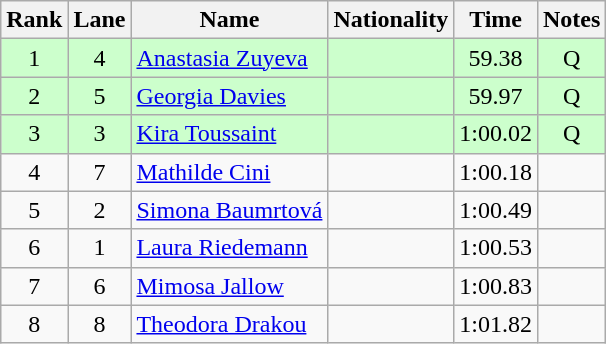<table class="wikitable sortable" style="text-align:center">
<tr>
<th>Rank</th>
<th>Lane</th>
<th>Name</th>
<th>Nationality</th>
<th>Time</th>
<th>Notes</th>
</tr>
<tr bgcolor=ccffcc>
<td>1</td>
<td>4</td>
<td align=left><a href='#'>Anastasia Zuyeva</a></td>
<td align=left></td>
<td>59.38</td>
<td>Q</td>
</tr>
<tr bgcolor=ccffcc>
<td>2</td>
<td>5</td>
<td align=left><a href='#'>Georgia Davies</a></td>
<td align=left></td>
<td>59.97</td>
<td>Q</td>
</tr>
<tr bgcolor=ccffcc>
<td>3</td>
<td>3</td>
<td align=left><a href='#'>Kira Toussaint</a></td>
<td align=left></td>
<td>1:00.02</td>
<td>Q</td>
</tr>
<tr>
<td>4</td>
<td>7</td>
<td align=left><a href='#'>Mathilde Cini</a></td>
<td align=left></td>
<td>1:00.18</td>
<td></td>
</tr>
<tr>
<td>5</td>
<td>2</td>
<td align=left><a href='#'>Simona Baumrtová</a></td>
<td align=left></td>
<td>1:00.49</td>
<td></td>
</tr>
<tr>
<td>6</td>
<td>1</td>
<td align=left><a href='#'>Laura Riedemann</a></td>
<td align=left></td>
<td>1:00.53</td>
<td></td>
</tr>
<tr>
<td>7</td>
<td>6</td>
<td align=left><a href='#'>Mimosa Jallow</a></td>
<td align=left></td>
<td>1:00.83</td>
<td></td>
</tr>
<tr>
<td>8</td>
<td>8</td>
<td align=left><a href='#'>Theodora Drakou</a></td>
<td align=left></td>
<td>1:01.82</td>
<td></td>
</tr>
</table>
